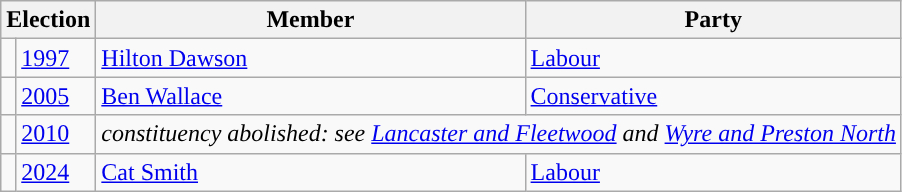<table class="wikitable">
<tr>
<th colspan="2">Election</th>
<th>Member</th>
<th>Party</th>
</tr>
<tr>
<td style="color:inherit;background-color: "></td>
<td><a href='#'>1997</a></td>
<td><a href='#'>Hilton Dawson</a></td>
<td><a href='#'>Labour</a></td>
</tr>
<tr>
<td style="color:inherit;background-color: "></td>
<td><a href='#'>2005</a></td>
<td><a href='#'>Ben Wallace</a></td>
<td><a href='#'>Conservative</a></td>
</tr>
<tr>
<td></td>
<td><a href='#'>2010</a></td>
<td colspan="2"><em>constituency abolished: see <a href='#'>Lancaster and Fleetwood</a> and <a href='#'>Wyre and Preston North</a></em></td>
</tr>
<tr>
<td style="color:inherit;background-color: "></td>
<td><a href='#'>2024</a></td>
<td><a href='#'>Cat Smith</a></td>
<td><a href='#'>Labour</a></td>
</tr>
</table>
